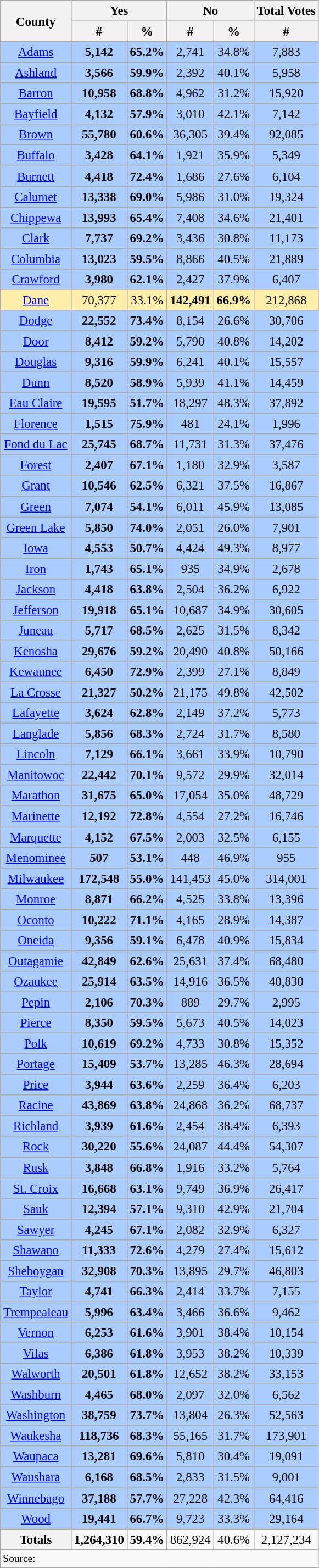<table class="wikitable sortable mw-collapsible mw-collapsed" style=" font-size: 95%">
<tr>
<th rowspan="2">County</th>
<th colspan="2">Yes</th>
<th colspan="2">No</th>
<th>Total Votes</th>
</tr>
<tr>
<th>#</th>
<th>%</th>
<th>#</th>
<th>%</th>
<th>#</th>
</tr>
<tr>
<td bgcolor=#ACF align="center"><a href='#'>Adams</a></td>
<td bgcolor=#ACF align="center"><strong>5,142</strong></td>
<td bgcolor=#ACF align="center"><strong>65.2%</strong></td>
<td bgcolor=#ACF align="center">2,741</td>
<td bgcolor=#ACF align="center">34.8%</td>
<td bgcolor=#ACF align="center">7,883</td>
</tr>
<tr>
<td bgcolor=#ACF align="center"><a href='#'>Ashland</a></td>
<td bgcolor=#ACF align="center"><strong>3,566</strong></td>
<td bgcolor=#ACF align="center"><strong>59.9%</strong></td>
<td bgcolor=#ACF align="center">2,392</td>
<td bgcolor=#ACF align="center">40.1%</td>
<td bgcolor=#ACF align="center">5,958</td>
</tr>
<tr>
<td bgcolor=#ACF align="center"><a href='#'>Barron</a></td>
<td bgcolor=#ACF align="center"><strong>10,958</strong></td>
<td bgcolor=#ACF align="center"><strong>68.8%</strong></td>
<td bgcolor=#ACF align="center">4,962</td>
<td bgcolor=#ACF align="center">31.2%</td>
<td bgcolor=#ACF align="center">15,920</td>
</tr>
<tr>
<td bgcolor=#ACF align="center"><a href='#'>Bayfield</a></td>
<td bgcolor=#ACF align="center"><strong>4,132</strong></td>
<td bgcolor=#ACF align="center"><strong>57.9%</strong></td>
<td bgcolor=#ACF align="center">3,010</td>
<td bgcolor=#ACF align="center">42.1%</td>
<td bgcolor=#ACF align="center">7,142</td>
</tr>
<tr>
<td bgcolor=#ACF align="center"><a href='#'>Brown</a></td>
<td bgcolor=#ACF align="center"><strong>55,780</strong></td>
<td bgcolor=#ACF align="center"><strong>60.6%</strong></td>
<td bgcolor=#ACF align="center">36,305</td>
<td bgcolor=#ACF align="center">39.4%</td>
<td bgcolor=#ACF align="center">92,085</td>
</tr>
<tr>
<td bgcolor=#ACF align="center"><a href='#'>Buffalo</a></td>
<td bgcolor=#ACF align="center"><strong>3,428</strong></td>
<td bgcolor=#ACF align="center"><strong>64.1%</strong></td>
<td bgcolor=#ACF align="center">1,921</td>
<td bgcolor=#ACF align="center">35.9%</td>
<td bgcolor=#ACF align="center">5,349</td>
</tr>
<tr>
<td bgcolor=#ACF align="center"><a href='#'>Burnett</a></td>
<td bgcolor=#ACF align="center"><strong>4,418</strong></td>
<td bgcolor=#ACF align="center"><strong>72.4%</strong></td>
<td bgcolor=#ACF align="center">1,686</td>
<td bgcolor=#ACF align="center">27.6%</td>
<td bgcolor=#ACF align="center">6,104</td>
</tr>
<tr>
<td bgcolor=#ACF align="center"><a href='#'>Calumet</a></td>
<td bgcolor=#ACF align="center"><strong>13,338</strong></td>
<td bgcolor=#ACF align="center"><strong>69.0%</strong></td>
<td bgcolor=#ACF align="center">5,986</td>
<td bgcolor=#ACF align="center">31.0%</td>
<td bgcolor=#ACF align="center">19,324</td>
</tr>
<tr>
<td bgcolor=#ACF align="center"><a href='#'>Chippewa</a></td>
<td bgcolor=#ACF align="center"><strong>13,993</strong></td>
<td bgcolor=#ACF align="center"><strong>65.4%</strong></td>
<td bgcolor=#ACF align="center">7,408</td>
<td bgcolor=#ACF align="center">34.6%</td>
<td bgcolor=#ACF align="center">21,401</td>
</tr>
<tr>
<td bgcolor=#ACF align="center"><a href='#'>Clark</a></td>
<td bgcolor=#ACF align="center"><strong>7,737</strong></td>
<td bgcolor=#ACF align="center"><strong>69.2%</strong></td>
<td bgcolor=#ACF align="center">3,436</td>
<td bgcolor=#ACF align="center">30.8%</td>
<td bgcolor=#ACF align="center">11,173</td>
</tr>
<tr>
<td bgcolor=#ACF align="center"><a href='#'>Columbia</a></td>
<td bgcolor=#ACF align="center"><strong>13,023</strong></td>
<td bgcolor=#ACF align="center"><strong>59.5%</strong></td>
<td bgcolor=#ACF align="center">8,866</td>
<td bgcolor=#ACF align="center">40.5%</td>
<td bgcolor=#ACF align="center">21,889</td>
</tr>
<tr>
<td bgcolor=#ACF align="center"><a href='#'>Crawford</a></td>
<td bgcolor=#ACF align="center"><strong>3,980</strong></td>
<td bgcolor=#ACF align="center"><strong>62.1%</strong></td>
<td bgcolor=#ACF align="center">2,427</td>
<td bgcolor=#ACF align="center">37.9%</td>
<td bgcolor=#ACF align="center">6,407</td>
</tr>
<tr>
<td bgcolor=#FEA align="center"><a href='#'>Dane</a></td>
<td bgcolor=#FEA align="center">70,377</td>
<td bgcolor=#FEA align="center">33.1%</td>
<td bgcolor=#FEA align="center"><strong>142,491</strong></td>
<td bgcolor=#FEA align="center"><strong>66.9%</strong></td>
<td bgcolor=#FEA align="center">212,868</td>
</tr>
<tr>
<td bgcolor=#ACF align="center"><a href='#'>Dodge</a></td>
<td bgcolor=#ACF align="center"><strong>22,552</strong></td>
<td bgcolor=#ACF align="center"><strong>73.4%</strong></td>
<td bgcolor=#ACF align="center">8,154</td>
<td bgcolor=#ACF align="center">26.6%</td>
<td bgcolor=#ACF align="center">30,706</td>
</tr>
<tr>
<td bgcolor=#ACF align="center"><a href='#'>Door</a></td>
<td bgcolor=#ACF align="center"><strong>8,412</strong></td>
<td bgcolor=#ACF align="center"><strong>59.2%</strong></td>
<td bgcolor=#ACF align="center">5,790</td>
<td bgcolor=#ACF align="center">40.8%</td>
<td bgcolor=#ACF align="center">14,202</td>
</tr>
<tr>
<td bgcolor=#ACF align="center"><a href='#'>Douglas</a></td>
<td bgcolor=#ACF align="center"><strong>9,316</strong></td>
<td bgcolor=#ACF align="center"><strong>59.9%</strong></td>
<td bgcolor=#ACF align="center">6,241</td>
<td bgcolor=#ACF align="center">40.1%</td>
<td bgcolor=#ACF align="center">15,557</td>
</tr>
<tr>
<td bgcolor=#ACF align="center"><a href='#'>Dunn</a></td>
<td bgcolor=#ACF align="center"><strong>8,520</strong></td>
<td bgcolor=#ACF align="center"><strong>58.9%</strong></td>
<td bgcolor=#ACF align="center">5,939</td>
<td bgcolor=#ACF align="center">41.1%</td>
<td bgcolor=#ACF align="center">14,459</td>
</tr>
<tr>
<td bgcolor=#ACF align="center"><a href='#'>Eau Claire</a></td>
<td bgcolor=#ACF align="center"><strong>19,595</strong></td>
<td bgcolor=#ACF align="center"><strong>51.7%</strong></td>
<td bgcolor=#ACF align="center">18,297</td>
<td bgcolor=#ACF align="center">48.3%</td>
<td bgcolor=#ACF align="center">37,892</td>
</tr>
<tr>
<td bgcolor=#ACF align="center"><a href='#'>Florence</a></td>
<td bgcolor=#ACF align="center"><strong>1,515</strong></td>
<td bgcolor=#ACF align="center"><strong>75.9%</strong></td>
<td bgcolor=#ACF align="center">481</td>
<td bgcolor=#ACF align="center">24.1%</td>
<td bgcolor=#ACF align="center">1,996</td>
</tr>
<tr>
<td bgcolor=#ACF align="center"><a href='#'>Fond du Lac</a></td>
<td bgcolor=#ACF align="center"><strong>25,745</strong></td>
<td bgcolor=#ACF align="center"><strong>68.7%</strong></td>
<td bgcolor=#ACF align="center">11,731</td>
<td bgcolor=#ACF align="center">31.3%</td>
<td bgcolor=#ACF align="center">37,476</td>
</tr>
<tr>
<td bgcolor=#ACF align="center"><a href='#'>Forest</a></td>
<td bgcolor=#ACF align="center"><strong>2,407</strong></td>
<td bgcolor=#ACF align="center"><strong>67.1%</strong></td>
<td bgcolor=#ACF align="center">1,180</td>
<td bgcolor=#ACF align="center">32.9%</td>
<td bgcolor=#ACF align="center">3,587</td>
</tr>
<tr>
<td bgcolor=#ACF align="center"><a href='#'>Grant</a></td>
<td bgcolor=#ACF align="center"><strong>10,546</strong></td>
<td bgcolor=#ACF align="center"><strong>62.5%</strong></td>
<td bgcolor=#ACF align="center">6,321</td>
<td bgcolor=#ACF align="center">37.5%</td>
<td bgcolor=#ACF align="center">16,867</td>
</tr>
<tr>
<td bgcolor=#ACF align="center"><a href='#'>Green</a></td>
<td bgcolor=#ACF align="center"><strong>7,074</strong></td>
<td bgcolor=#ACF align="center"><strong>54.1%</strong></td>
<td bgcolor=#ACF align="center">6,011</td>
<td bgcolor=#ACF align="center">45.9%</td>
<td bgcolor=#ACF align="center">13,085</td>
</tr>
<tr>
<td bgcolor=#ACF align="center"><a href='#'>Green Lake</a></td>
<td bgcolor=#ACF align="center"><strong>5,850</strong></td>
<td bgcolor=#ACF align="center"><strong>74.0%</strong></td>
<td bgcolor=#ACF align="center">2,051</td>
<td bgcolor=#ACF align="center">26.0%</td>
<td bgcolor=#ACF align="center">7,901</td>
</tr>
<tr>
<td bgcolor=#ACF align="center"><a href='#'>Iowa</a></td>
<td bgcolor=#ACF align="center"><strong>4,553</strong></td>
<td bgcolor=#ACF align="center"><strong>50.7%</strong></td>
<td bgcolor=#ACF align="center">4,424</td>
<td bgcolor=#ACF align="center">49.3%</td>
<td bgcolor=#ACF align="center">8,977</td>
</tr>
<tr>
<td bgcolor=#ACF align="center"><a href='#'>Iron</a></td>
<td bgcolor=#ACF align="center"><strong>1,743</strong></td>
<td bgcolor=#ACF align="center"><strong>65.1%</strong></td>
<td bgcolor=#ACF align="center">935</td>
<td bgcolor=#ACF align="center">34.9%</td>
<td bgcolor=#ACF align="center">2,678</td>
</tr>
<tr>
<td bgcolor=#ACF align="center"><a href='#'>Jackson</a></td>
<td bgcolor=#ACF align="center"><strong>4,418</strong></td>
<td bgcolor=#ACF align="center"><strong>63.8%</strong></td>
<td bgcolor=#ACF align="center">2,504</td>
<td bgcolor=#ACF align="center">36.2%</td>
<td bgcolor=#ACF align="center">6,922</td>
</tr>
<tr>
<td bgcolor=#ACF align="center"><a href='#'>Jefferson</a></td>
<td bgcolor=#ACF align="center"><strong>19,918</strong></td>
<td bgcolor=#ACF align="center"><strong>65.1%</strong></td>
<td bgcolor=#ACF align="center">10,687</td>
<td bgcolor=#ACF align="center">34.9%</td>
<td bgcolor=#ACF align="center">30,605</td>
</tr>
<tr>
<td bgcolor=#ACF align="center"><a href='#'>Juneau</a></td>
<td bgcolor=#ACF align="center"><strong>5,717</strong></td>
<td bgcolor=#ACF align="center"><strong>68.5%</strong></td>
<td bgcolor=#ACF align="center">2,625</td>
<td bgcolor=#ACF align="center">31.5%</td>
<td bgcolor=#ACF align="center">8,342</td>
</tr>
<tr>
<td bgcolor=#ACF align="center"><a href='#'>Kenosha</a></td>
<td bgcolor=#ACF align="center"><strong>29,676</strong></td>
<td bgcolor=#ACF align="center"><strong>59.2%</strong></td>
<td bgcolor=#ACF align="center">20,490</td>
<td bgcolor=#ACF align="center">40.8%</td>
<td bgcolor=#ACF align="center">50,166</td>
</tr>
<tr>
<td bgcolor=#ACF align="center"><a href='#'>Kewaunee</a></td>
<td bgcolor=#ACF align="center"><strong>6,450</strong></td>
<td bgcolor=#ACF align="center"><strong>72.9%</strong></td>
<td bgcolor=#ACF align="center">2,399</td>
<td bgcolor=#ACF align="center">27.1%</td>
<td bgcolor=#ACF align="center">8,849</td>
</tr>
<tr>
<td bgcolor=#ACF align="center"><a href='#'>La Crosse</a></td>
<td bgcolor=#ACF align="center"><strong>21,327</strong></td>
<td bgcolor=#ACF align="center"><strong>50.2%</strong></td>
<td bgcolor=#ACF align="center">21,175</td>
<td bgcolor=#ACF align="center">49.8%</td>
<td bgcolor=#ACF align="center">42,502</td>
</tr>
<tr>
<td bgcolor=#ACF align="center"><a href='#'>Lafayette</a></td>
<td bgcolor=#ACF align="center"><strong>3,624</strong></td>
<td bgcolor=#ACF align="center"><strong>62.8%</strong></td>
<td bgcolor=#ACF align="center">2,149</td>
<td bgcolor=#ACF align="center">37.2%</td>
<td bgcolor=#ACF align="center">5,773</td>
</tr>
<tr>
<td bgcolor=#ACF align="center"><a href='#'>Langlade</a></td>
<td bgcolor=#ACF align="center"><strong>5,856</strong></td>
<td bgcolor=#ACF align="center"><strong>68.3%</strong></td>
<td bgcolor=#ACF align="center">2,724</td>
<td bgcolor=#ACF align="center">31.7%</td>
<td bgcolor=#ACF align="center">8,580</td>
</tr>
<tr>
<td bgcolor=#ACF align="center"><a href='#'>Lincoln</a></td>
<td bgcolor=#ACF align="center"><strong>7,129</strong></td>
<td bgcolor=#ACF align="center"><strong>66.1%</strong></td>
<td bgcolor=#ACF align="center">3,661</td>
<td bgcolor=#ACF align="center">33.9%</td>
<td bgcolor=#ACF align="center">10,790</td>
</tr>
<tr>
<td bgcolor=#ACF align="center"><a href='#'>Manitowoc</a></td>
<td bgcolor=#ACF align="center"><strong>22,442</strong></td>
<td bgcolor=#ACF align="center"><strong>70.1%</strong></td>
<td bgcolor=#ACF align="center">9,572</td>
<td bgcolor=#ACF align="center">29.9%</td>
<td bgcolor=#ACF align="center">32,014</td>
</tr>
<tr>
<td bgcolor=#ACF align="center"><a href='#'>Marathon</a></td>
<td bgcolor=#ACF align="center"><strong>31,675</strong></td>
<td bgcolor=#ACF align="center"><strong>65.0%</strong></td>
<td bgcolor=#ACF align="center">17,054</td>
<td bgcolor=#ACF align="center">35.0%</td>
<td bgcolor=#ACF align="center">48,729</td>
</tr>
<tr>
<td bgcolor=#ACF align="center"><a href='#'>Marinette</a></td>
<td bgcolor=#ACF align="center"><strong>12,192</strong></td>
<td bgcolor=#ACF align="center"><strong>72.8%</strong></td>
<td bgcolor=#ACF align="center">4,554</td>
<td bgcolor=#ACF align="center">27.2%</td>
<td bgcolor=#ACF align="center">16,746</td>
</tr>
<tr>
<td bgcolor=#ACF align="center"><a href='#'>Marquette</a></td>
<td bgcolor=#ACF align="center"><strong>4,152</strong></td>
<td bgcolor=#ACF align="center"><strong>67.5%</strong></td>
<td bgcolor=#ACF align="center">2,003</td>
<td bgcolor=#ACF align="center">32.5%</td>
<td bgcolor=#ACF align="center">6,155</td>
</tr>
<tr>
<td bgcolor=#ACF align="center"><a href='#'>Menominee</a></td>
<td bgcolor=#ACF align="center"><strong>507</strong></td>
<td bgcolor=#ACF align="center"><strong>53.1%</strong></td>
<td bgcolor=#ACF align="center">448</td>
<td bgcolor=#ACF align="center">46.9%</td>
<td bgcolor=#ACF align="center">955</td>
</tr>
<tr>
<td bgcolor=#ACF align="center"><a href='#'>Milwaukee</a></td>
<td bgcolor=#ACF align="center"><strong>172,548</strong></td>
<td bgcolor=#ACF align="center"><strong>55.0%</strong></td>
<td bgcolor=#ACF align="center">141,453</td>
<td bgcolor=#ACF align="center">45.0%</td>
<td bgcolor=#ACF align="center">314,001</td>
</tr>
<tr>
<td bgcolor=#ACF align="center"><a href='#'>Monroe</a></td>
<td bgcolor=#ACF align="center"><strong>8,871</strong></td>
<td bgcolor=#ACF align="center"><strong>66.2%</strong></td>
<td bgcolor=#ACF align="center">4,525</td>
<td bgcolor=#ACF align="center">33.8%</td>
<td bgcolor=#ACF align="center">13,396</td>
</tr>
<tr>
<td bgcolor=#ACF align="center"><a href='#'>Oconto</a></td>
<td bgcolor=#ACF align="center"><strong>10,222</strong></td>
<td bgcolor=#ACF align="center"><strong>71.1%</strong></td>
<td bgcolor=#ACF align="center">4,165</td>
<td bgcolor=#ACF align="center">28.9%</td>
<td bgcolor=#ACF align="center">14,387</td>
</tr>
<tr>
<td bgcolor=#ACF align="center"><a href='#'>Oneida</a></td>
<td bgcolor=#ACF align="center"><strong>9,356</strong></td>
<td bgcolor=#ACF align="center"><strong>59.1%</strong></td>
<td bgcolor=#ACF align="center">6,478</td>
<td bgcolor=#ACF align="center">40.9%</td>
<td bgcolor=#ACF align="center">15,834</td>
</tr>
<tr>
<td bgcolor=#ACF align="center"><a href='#'>Outagamie</a></td>
<td bgcolor=#ACF align="center"><strong>42,849</strong></td>
<td bgcolor=#ACF align="center"><strong>62.6%</strong></td>
<td bgcolor=#ACF align="center">25,631</td>
<td bgcolor=#ACF align="center">37.4%</td>
<td bgcolor=#ACF align="center">68,480</td>
</tr>
<tr>
<td bgcolor=#ACF align="center"><a href='#'>Ozaukee</a></td>
<td bgcolor=#ACF align="center"><strong>25,914</strong></td>
<td bgcolor=#ACF align="center"><strong>63.5%</strong></td>
<td bgcolor=#ACF align="center">14,916</td>
<td bgcolor=#ACF align="center">36.5%</td>
<td bgcolor=#ACF align="center">40,830</td>
</tr>
<tr>
<td bgcolor=#ACF align="center"><a href='#'>Pepin</a></td>
<td bgcolor=#ACF align="center"><strong>2,106</strong></td>
<td bgcolor=#ACF align="center"><strong>70.3%</strong></td>
<td bgcolor=#ACF align="center">889</td>
<td bgcolor=#ACF align="center">29.7%</td>
<td bgcolor=#ACF align="center">2,995</td>
</tr>
<tr>
<td bgcolor=#ACF align="center"><a href='#'>Pierce</a></td>
<td bgcolor=#ACF align="center"><strong>8,350</strong></td>
<td bgcolor=#ACF align="center"><strong>59.5%</strong></td>
<td bgcolor=#ACF align="center">5,673</td>
<td bgcolor=#ACF align="center">40.5%</td>
<td bgcolor=#ACF align="center">14,023</td>
</tr>
<tr>
<td bgcolor=#ACF align="center"><a href='#'>Polk</a></td>
<td bgcolor=#ACF align="center"><strong>10,619</strong></td>
<td bgcolor=#ACF align="center"><strong>69.2%</strong></td>
<td bgcolor=#ACF align="center">4,733</td>
<td bgcolor=#ACF align="center">30.8%</td>
<td bgcolor=#ACF align="center">15,352</td>
</tr>
<tr>
<td bgcolor=#ACF align="center"><a href='#'>Portage</a></td>
<td bgcolor=#ACF align="center"><strong>15,409</strong></td>
<td bgcolor=#ACF align="center"><strong>53.7%</strong></td>
<td bgcolor=#ACF align="center">13,285</td>
<td bgcolor=#ACF align="center">46.3%</td>
<td bgcolor=#ACF align="center">28,694</td>
</tr>
<tr>
<td bgcolor=#ACF align="center"><a href='#'>Price</a></td>
<td bgcolor=#ACF align="center"><strong>3,944</strong></td>
<td bgcolor=#ACF align="center"><strong>63.6%</strong></td>
<td bgcolor=#ACF align="center">2,259</td>
<td bgcolor=#ACF align="center">36.4%</td>
<td bgcolor=#ACF align="center">6,203</td>
</tr>
<tr>
<td bgcolor=#ACF align="center"><a href='#'>Racine</a></td>
<td bgcolor=#ACF align="center"><strong>43,869</strong></td>
<td bgcolor=#ACF align="center"><strong>63.8%</strong></td>
<td bgcolor=#ACF align="center">24,868</td>
<td bgcolor=#ACF align="center">36.2%</td>
<td bgcolor=#ACF align="center">68,737</td>
</tr>
<tr>
<td bgcolor=#ACF align="center"><a href='#'>Richland</a></td>
<td bgcolor=#ACF align="center"><strong>3,939</strong></td>
<td bgcolor=#ACF align="center"><strong>61.6%</strong></td>
<td bgcolor=#ACF align="center">2,454</td>
<td bgcolor=#ACF align="center">38.4%</td>
<td bgcolor=#ACF align="center">6,393</td>
</tr>
<tr>
<td bgcolor=#ACF align="center"><a href='#'>Rock</a></td>
<td bgcolor=#ACF align="center"><strong>30,220</strong></td>
<td bgcolor=#ACF align="center"><strong>55.6%</strong></td>
<td bgcolor=#ACF align="center">24,087</td>
<td bgcolor=#ACF align="center">44.4%</td>
<td bgcolor=#ACF align="center">54,307</td>
</tr>
<tr>
<td bgcolor=#ACF align="center"><a href='#'>Rusk</a></td>
<td bgcolor=#ACF align="center"><strong>3,848</strong></td>
<td bgcolor=#ACF align="center"><strong>66.8%</strong></td>
<td bgcolor=#ACF align="center">1,916</td>
<td bgcolor=#ACF align="center">33.2%</td>
<td bgcolor=#ACF align="center">5,764</td>
</tr>
<tr>
<td bgcolor=#ACF align="center"><a href='#'>St. Croix</a></td>
<td bgcolor=#ACF align="center"><strong>16,668</strong></td>
<td bgcolor=#ACF align="center"><strong>63.1%</strong></td>
<td bgcolor=#ACF align="center">9,749</td>
<td bgcolor=#ACF align="center">36.9%</td>
<td bgcolor=#ACF align="center">26,417</td>
</tr>
<tr>
<td bgcolor=#ACF align="center"><a href='#'>Sauk</a></td>
<td bgcolor=#ACF align="center"><strong>12,394</strong></td>
<td bgcolor=#ACF align="center"><strong>57.1%</strong></td>
<td bgcolor=#ACF align="center">9,310</td>
<td bgcolor=#ACF align="center">42.9%</td>
<td bgcolor=#ACF align="center">21,704</td>
</tr>
<tr>
<td bgcolor=#ACF align="center"><a href='#'>Sawyer</a></td>
<td bgcolor=#ACF align="center"><strong>4,245</strong></td>
<td bgcolor=#ACF align="center"><strong>67.1%</strong></td>
<td bgcolor=#ACF align="center">2,082</td>
<td bgcolor=#ACF align="center">32.9%</td>
<td bgcolor=#ACF align="center">6,327</td>
</tr>
<tr>
<td bgcolor=#ACF align="center"><a href='#'>Shawano</a></td>
<td bgcolor=#ACF align="center"><strong>11,333</strong></td>
<td bgcolor=#ACF align="center"><strong>72.6%</strong></td>
<td bgcolor=#ACF align="center">4,279</td>
<td bgcolor=#ACF align="center">27.4%</td>
<td bgcolor=#ACF align="center">15,612</td>
</tr>
<tr>
<td bgcolor=#ACF align="center"><a href='#'>Sheboygan</a></td>
<td bgcolor=#ACF align="center"><strong>32,908</strong></td>
<td bgcolor=#ACF align="center"><strong>70.3%</strong></td>
<td bgcolor=#ACF align="center">13,895</td>
<td bgcolor=#ACF align="center">29.7%</td>
<td bgcolor=#ACF align="center">46,803</td>
</tr>
<tr>
<td bgcolor=#ACF align="center"><a href='#'>Taylor</a></td>
<td bgcolor=#ACF align="center"><strong>4,741</strong></td>
<td bgcolor=#ACF align="center"><strong>66.3%</strong></td>
<td bgcolor=#ACF align="center">2,414</td>
<td bgcolor=#ACF align="center">33.7%</td>
<td bgcolor=#ACF align="center">7,155</td>
</tr>
<tr>
<td bgcolor=#ACF align="center"><a href='#'>Trempealeau</a></td>
<td bgcolor=#ACF align="center"><strong>5,996</strong></td>
<td bgcolor=#ACF align="center"><strong>63.4%</strong></td>
<td bgcolor=#ACF align="center">3,466</td>
<td bgcolor=#ACF align="center">36.6%</td>
<td bgcolor=#ACF align="center">9,462</td>
</tr>
<tr>
<td bgcolor=#ACF align="center"><a href='#'>Vernon</a></td>
<td bgcolor=#ACF align="center"><strong>6,253</strong></td>
<td bgcolor=#ACF align="center"><strong>61.6%</strong></td>
<td bgcolor=#ACF align="center">3,901</td>
<td bgcolor=#ACF align="center">38.4%</td>
<td bgcolor=#ACF align="center">10,154</td>
</tr>
<tr>
<td bgcolor=#ACF align="center"><a href='#'>Vilas</a></td>
<td bgcolor=#ACF align="center"><strong>6,386</strong></td>
<td bgcolor=#ACF align="center"><strong>61.8%</strong></td>
<td bgcolor=#ACF align="center">3,953</td>
<td bgcolor=#ACF align="center">38.2%</td>
<td bgcolor=#ACF align="center">10,339</td>
</tr>
<tr>
<td bgcolor=#ACF align="center"><a href='#'>Walworth</a></td>
<td bgcolor=#ACF align="center"><strong>20,501</strong></td>
<td bgcolor=#ACF align="center"><strong>61.8%</strong></td>
<td bgcolor=#ACF align="center">12,652</td>
<td bgcolor=#ACF align="center">38.2%</td>
<td bgcolor=#ACF align="center">33,153</td>
</tr>
<tr>
<td bgcolor=#ACF align="center"><a href='#'>Washburn</a></td>
<td bgcolor=#ACF align="center"><strong>4,465</strong></td>
<td bgcolor=#ACF align="center"><strong>68.0%</strong></td>
<td bgcolor=#ACF align="center">2,097</td>
<td bgcolor=#ACF align="center">32.0%</td>
<td bgcolor=#ACF align="center">6,562</td>
</tr>
<tr>
<td bgcolor=#ACF align="center"><a href='#'>Washington</a></td>
<td bgcolor=#ACF align="center"><strong>38,759</strong></td>
<td bgcolor=#ACF align="center"><strong>73.7%</strong></td>
<td bgcolor=#ACF align="center">13,804</td>
<td bgcolor=#ACF align="center">26.3%</td>
<td bgcolor=#ACF align="center">52,563</td>
</tr>
<tr>
<td bgcolor=#ACF align="center"><a href='#'>Waukesha</a></td>
<td bgcolor=#ACF align="center"><strong>118,736</strong></td>
<td bgcolor=#ACF align="center"><strong>68.3%</strong></td>
<td bgcolor=#ACF align="center">55,165</td>
<td bgcolor=#ACF align="center">31.7%</td>
<td bgcolor=#ACF align="center">173,901</td>
</tr>
<tr>
<td bgcolor=#ACF align="center"><a href='#'>Waupaca</a></td>
<td bgcolor=#ACF align="center"><strong>13,281</strong></td>
<td bgcolor=#ACF align="center"><strong>69.6%</strong></td>
<td bgcolor=#ACF align="center">5,810</td>
<td bgcolor=#ACF align="center">30.4%</td>
<td bgcolor=#ACF align="center">19,091</td>
</tr>
<tr>
<td bgcolor=#ACF align="center"><a href='#'>Waushara</a></td>
<td bgcolor=#ACF align="center"><strong>6,168</strong></td>
<td bgcolor=#ACF align="center"><strong>68.5%</strong></td>
<td bgcolor=#ACF align="center">2,833</td>
<td bgcolor=#ACF align="center">31.5%</td>
<td bgcolor=#ACF align="center">9,001</td>
</tr>
<tr>
<td bgcolor=#ACF align="center"><a href='#'>Winnebago</a></td>
<td bgcolor=#ACF align="center"><strong>37,188</strong></td>
<td bgcolor=#ACF align="center"><strong>57.7%</strong></td>
<td bgcolor=#ACF align="center">27,228</td>
<td bgcolor=#ACF align="center">42.3%</td>
<td bgcolor=#ACF align="center">64,416</td>
</tr>
<tr>
<td bgcolor=#ACF align="center"><a href='#'>Wood</a></td>
<td bgcolor=#ACF align="center"><strong>19,441</strong></td>
<td bgcolor=#ACF align="center"><strong>66.7%</strong></td>
<td bgcolor=#ACF align="center">9,723</td>
<td bgcolor=#ACF align="center">33.3%</td>
<td bgcolor=#ACF align="center">29,164</td>
</tr>
<tr>
<th>Totals</th>
<td align="center"><strong>1,264,310</strong></td>
<td align="center"><strong>59.4%</strong></td>
<td align="center">862,924</td>
<td align="center">40.6%</td>
<td align="center">2,127,234</td>
</tr>
<tr class="sortbottom">
<td colspan="13" style="font-size:85%; text-align:left;">Source: </td>
</tr>
</table>
